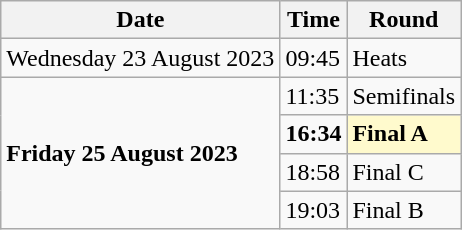<table class="wikitable">
<tr>
<th>Date</th>
<th>Time</th>
<th>Round</th>
</tr>
<tr>
<td>Wednesday 23 August 2023</td>
<td>09:45</td>
<td>Heats</td>
</tr>
<tr>
<td rowspan=4><strong>Friday 25 August 2023</strong></td>
<td>11:35</td>
<td>Semifinals</td>
</tr>
<tr>
<td><strong>16:34</strong></td>
<td style=background:lemonchiffon><strong>Final A</strong></td>
</tr>
<tr>
<td>18:58</td>
<td>Final C</td>
</tr>
<tr>
<td>19:03</td>
<td>Final B</td>
</tr>
</table>
